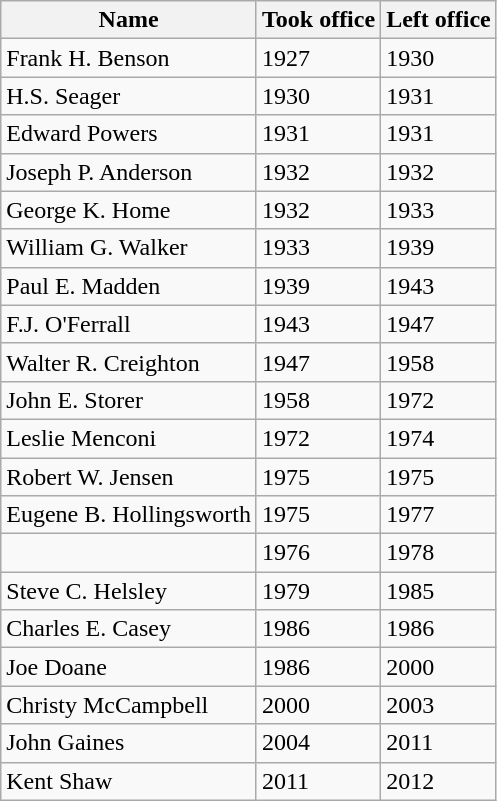<table class="wikitable">
<tr>
<th>Name</th>
<th>Took office</th>
<th>Left office</th>
</tr>
<tr>
<td>Frank H. Benson</td>
<td>1927</td>
<td>1930</td>
</tr>
<tr>
<td>H.S. Seager</td>
<td>1930</td>
<td>1931</td>
</tr>
<tr>
<td>Edward Powers</td>
<td>1931</td>
<td>1931</td>
</tr>
<tr>
<td>Joseph P. Anderson</td>
<td>1932</td>
<td>1932</td>
</tr>
<tr>
<td>George K. Home</td>
<td>1932</td>
<td>1933</td>
</tr>
<tr>
<td>William G. Walker</td>
<td>1933</td>
<td>1939</td>
</tr>
<tr>
<td>Paul E. Madden</td>
<td>1939</td>
<td>1943</td>
</tr>
<tr>
<td>F.J. O'Ferrall</td>
<td>1943</td>
<td>1947</td>
</tr>
<tr>
<td>Walter R. Creighton</td>
<td>1947</td>
<td>1958</td>
</tr>
<tr>
<td>John E. Storer</td>
<td>1958</td>
<td>1972</td>
</tr>
<tr>
<td>Leslie Menconi</td>
<td>1972</td>
<td>1974</td>
</tr>
<tr>
<td>Robert W. Jensen</td>
<td>1975</td>
<td>1975</td>
</tr>
<tr>
<td>Eugene B. Hollingsworth</td>
<td>1975</td>
<td>1977</td>
</tr>
<tr>
<td></td>
<td>1976</td>
<td>1978</td>
</tr>
<tr>
<td>Steve C. Helsley</td>
<td>1979</td>
<td>1985</td>
</tr>
<tr>
<td>Charles E. Casey</td>
<td>1986</td>
<td>1986</td>
</tr>
<tr>
<td>Joe Doane</td>
<td>1986</td>
<td>2000</td>
</tr>
<tr>
<td>Christy McCampbell</td>
<td>2000</td>
<td>2003</td>
</tr>
<tr>
<td>John Gaines</td>
<td>2004</td>
<td>2011</td>
</tr>
<tr>
<td>Kent Shaw</td>
<td>2011</td>
<td>2012</td>
</tr>
</table>
